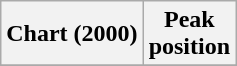<table class="wikitable plainrowheaders" style="text-align:center">
<tr>
<th>Chart (2000)</th>
<th>Peak<br>position</th>
</tr>
<tr>
</tr>
</table>
